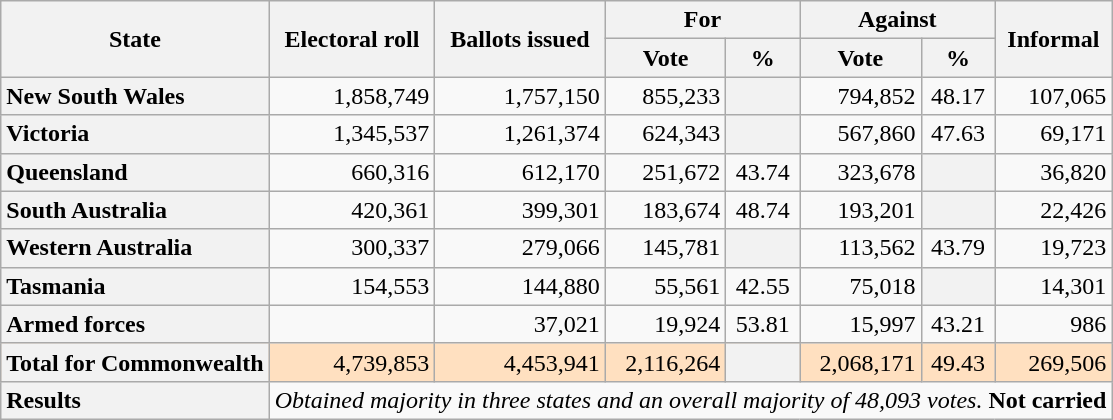<table class="wikitable">
<tr align=center>
<th rowspan="2">State</th>
<th rowspan="2">Electoral roll</th>
<th rowspan="2">Ballots issued</th>
<th align=center colspan="2">For</th>
<th align=center colspan="2">Against</th>
<th align=center rowspan="2">Informal</th>
</tr>
<tr>
<th align=center>Vote</th>
<th align=center>%</th>
<th align=center>Vote</th>
<th align=center>%</th>
</tr>
<tr align="right">
<th style="text-align:left;">New South Wales</th>
<td>1,858,749</td>
<td>1,757,150</td>
<td>855,233</td>
<th></th>
<td>794,852</td>
<td align="center">48.17</td>
<td>107,065</td>
</tr>
<tr align="right">
<th style="text-align:left;">Victoria</th>
<td>1,345,537</td>
<td>1,261,374</td>
<td>624,343</td>
<th></th>
<td>567,860</td>
<td align="center">47.63</td>
<td>69,171</td>
</tr>
<tr align="right">
<th style="text-align:left;">Queensland</th>
<td>660,316</td>
<td>612,170</td>
<td>251,672</td>
<td align="center">43.74</td>
<td>323,678</td>
<th></th>
<td>36,820</td>
</tr>
<tr align="right">
<th style="text-align:left;">South Australia</th>
<td>420,361</td>
<td>399,301</td>
<td>183,674</td>
<td align="center">48.74</td>
<td>193,201</td>
<th></th>
<td>22,426</td>
</tr>
<tr align="right">
<th style="text-align:left;">Western Australia</th>
<td>300,337</td>
<td>279,066</td>
<td>145,781</td>
<th></th>
<td>113,562</td>
<td align="center">43.79</td>
<td>19,723</td>
</tr>
<tr align="right">
<th style="text-align:left;">Tasmania</th>
<td>154,553</td>
<td>144,880</td>
<td>55,561</td>
<td align="center">42.55</td>
<td>75,018</td>
<th></th>
<td>14,301</td>
</tr>
<tr align="right">
<th style="text-align:left;">Armed forces</th>
<td> </td>
<td>37,021</td>
<td>19,924</td>
<td align="center">53.81</td>
<td>15,997</td>
<td align="center">43.21</td>
<td>986</td>
</tr>
<tr bgcolor="#FFE0C0" align="right">
<th style="text-align:left">Total for Commonwealth</th>
<td>4,739,853</td>
<td>4,453,941</td>
<td>2,116,264</td>
<th></th>
<td>2,068,171</td>
<td align="center">49.43</td>
<td>269,506</td>
</tr>
<tr>
<th style="text-align:left;">Results</th>
<td colSpan="8"><em>Obtained majority in three states and an overall majority of 48,093 votes.</em> <strong>Not carried</strong></td>
</tr>
</table>
